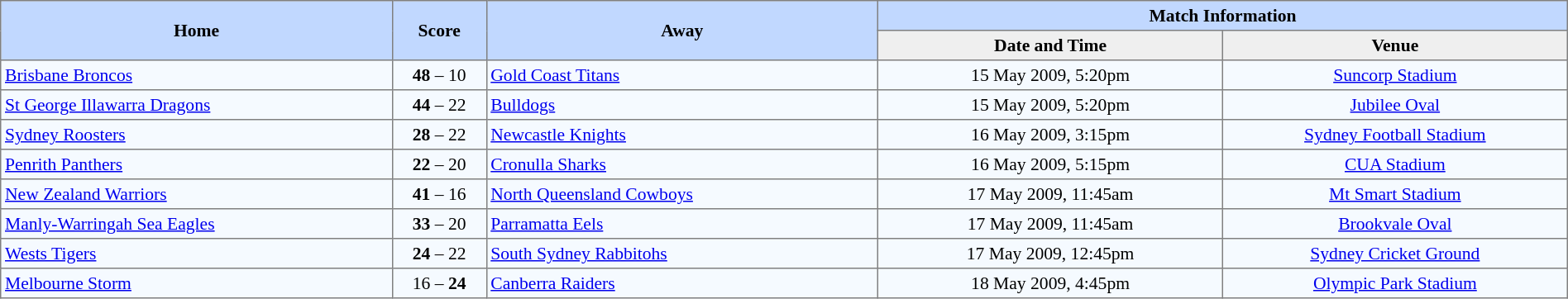<table border="1" cellpadding="3" cellspacing="0" style="border-collapse:collapse; font-size:90%; text-align:center; width:100%;">
<tr style="background:#c1d8ff;">
<th rowspan="2" style="width:25%;">Home</th>
<th rowspan="2" style="width:6%;">Score</th>
<th rowspan="2" style="width:25%;">Away</th>
<th colspan=6>Match Information</th>
</tr>
<tr style="background:#efefef;">
<th width=22%>Date and Time</th>
<th width=22%>Venue</th>
</tr>
<tr style="text-align:center; background:#f5faff;">
<td align=left> <a href='#'>Brisbane Broncos</a></td>
<td><strong>48</strong> – 10</td>
<td align=left> <a href='#'>Gold Coast Titans</a></td>
<td>15 May 2009, 5:20pm</td>
<td><a href='#'>Suncorp Stadium</a></td>
</tr>
<tr style="text-align:center; background:#f5faff;">
<td align=left> <a href='#'>St George Illawarra Dragons</a></td>
<td><strong>44</strong> – 22</td>
<td align=left> <a href='#'>Bulldogs</a></td>
<td>15 May 2009, 5:20pm</td>
<td><a href='#'>Jubilee Oval</a></td>
</tr>
<tr style="text-align:center; background:#f5faff;">
<td align=left> <a href='#'>Sydney Roosters</a></td>
<td><strong>28</strong> – 22</td>
<td align=left> <a href='#'>Newcastle Knights</a></td>
<td>16 May 2009, 3:15pm</td>
<td><a href='#'>Sydney Football Stadium</a></td>
</tr>
<tr style="text-align:center; background:#f5faff;">
<td align=left> <a href='#'>Penrith Panthers</a></td>
<td><strong>22</strong> – 20</td>
<td align=left> <a href='#'>Cronulla Sharks</a></td>
<td>16 May 2009, 5:15pm</td>
<td><a href='#'>CUA Stadium</a></td>
</tr>
<tr style="text-align:center; background:#f5faff;">
<td align=left> <a href='#'>New Zealand Warriors</a></td>
<td><strong>41</strong> – 16</td>
<td align=left> <a href='#'>North Queensland Cowboys</a></td>
<td>17 May 2009, 11:45am</td>
<td><a href='#'>Mt Smart Stadium</a></td>
</tr>
<tr style="text-align:center; background:#f5faff;">
<td align=left> <a href='#'>Manly-Warringah Sea Eagles</a></td>
<td><strong>33</strong> – 20</td>
<td align=left> <a href='#'>Parramatta Eels</a></td>
<td>17 May 2009, 11:45am</td>
<td><a href='#'>Brookvale Oval</a></td>
</tr>
<tr style="text-align:center; background:#f5faff;">
<td align=left> <a href='#'>Wests Tigers</a></td>
<td><strong>24</strong> – 22</td>
<td align=left> <a href='#'>South Sydney Rabbitohs</a></td>
<td>17 May 2009, 12:45pm</td>
<td><a href='#'>Sydney Cricket Ground</a></td>
</tr>
<tr style="text-align:center; background:#f5faff;">
<td align=left> <a href='#'>Melbourne Storm</a></td>
<td>16 – <strong>24</strong></td>
<td align=left> <a href='#'>Canberra Raiders</a></td>
<td>18 May 2009, 4:45pm</td>
<td><a href='#'>Olympic Park Stadium</a></td>
</tr>
</table>
